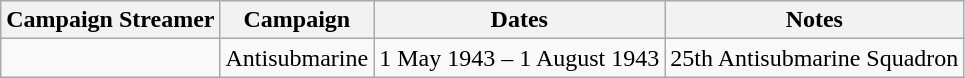<table class="wikitable">
<tr style="background:#efefef;">
<th>Campaign Streamer</th>
<th>Campaign</th>
<th>Dates</th>
<th>Notes</th>
</tr>
<tr>
<td></td>
<td>Antisubmarine</td>
<td>1 May 1943 – 1 August 1943</td>
<td>25th Antisubmarine Squadron</td>
</tr>
</table>
